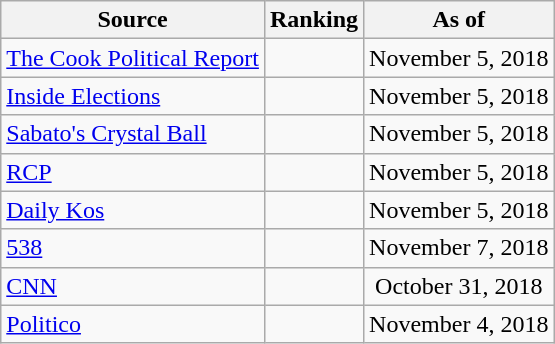<table class="wikitable" style="text-align:center">
<tr>
<th>Source</th>
<th>Ranking</th>
<th>As of</th>
</tr>
<tr>
<td align=left><a href='#'>The Cook Political Report</a></td>
<td></td>
<td>November 5, 2018</td>
</tr>
<tr>
<td align=left><a href='#'>Inside Elections</a></td>
<td></td>
<td>November 5, 2018</td>
</tr>
<tr>
<td align=left><a href='#'>Sabato's Crystal Ball</a></td>
<td></td>
<td>November 5, 2018</td>
</tr>
<tr>
<td align="left"><a href='#'>RCP</a></td>
<td></td>
<td>November 5, 2018</td>
</tr>
<tr>
<td align="left"><a href='#'>Daily Kos</a></td>
<td></td>
<td>November 5, 2018</td>
</tr>
<tr>
<td align="left"><a href='#'>538</a></td>
<td></td>
<td>November 7, 2018</td>
</tr>
<tr>
<td align="left"><a href='#'>CNN</a></td>
<td></td>
<td>October 31, 2018</td>
</tr>
<tr>
<td align="left"><a href='#'>Politico</a></td>
<td></td>
<td>November 4, 2018</td>
</tr>
</table>
